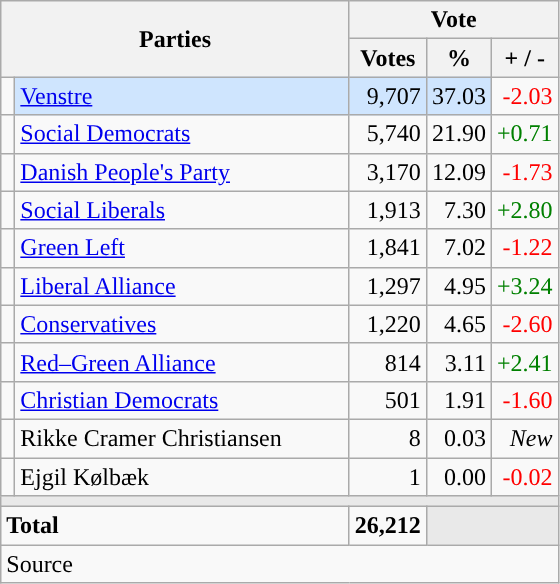<table class="wikitable" style="text-align:right;">
<tr>
<th style="text-align:centre;" rowspan="2" colspan="2" width="225">Parties</th>
<th colspan="3">Vote</th>
</tr>
<tr>
<th width="15">Votes</th>
<th width="15">%</th>
<th width="15">+ / -</th>
</tr>
<tr>
<td width="2" style="color:inherit;background:"></td>
<td bgcolor=#cfe5fe  align="left"><a href='#'>Venstre</a></td>
<td bgcolor=#cfe5fe>9,707</td>
<td bgcolor=#cfe5fe>37.03</td>
<td style=color:red;>-2.03</td>
</tr>
<tr>
<td width="2" style="color:inherit;background:"></td>
<td align="left"><a href='#'>Social Democrats</a></td>
<td>5,740</td>
<td>21.90</td>
<td style=color:green;>+0.71</td>
</tr>
<tr>
<td width="2" style="color:inherit;background:"></td>
<td align="left"><a href='#'>Danish People's Party</a></td>
<td>3,170</td>
<td>12.09</td>
<td style=color:red;>-1.73</td>
</tr>
<tr>
<td width="2" style="color:inherit;background:"></td>
<td align="left"><a href='#'>Social Liberals</a></td>
<td>1,913</td>
<td>7.30</td>
<td style=color:green;>+2.80</td>
</tr>
<tr>
<td width="2" style="color:inherit;background:"></td>
<td align="left"><a href='#'>Green Left</a></td>
<td>1,841</td>
<td>7.02</td>
<td style=color:red;>-1.22</td>
</tr>
<tr>
<td width="2" style="color:inherit;background:"></td>
<td align="left"><a href='#'>Liberal Alliance</a></td>
<td>1,297</td>
<td>4.95</td>
<td style=color:green;>+3.24</td>
</tr>
<tr>
<td width="2" style="color:inherit;background:"></td>
<td align="left"><a href='#'>Conservatives</a></td>
<td>1,220</td>
<td>4.65</td>
<td style=color:red;>-2.60</td>
</tr>
<tr>
<td width="2" style="color:inherit;background:"></td>
<td align="left"><a href='#'>Red–Green Alliance</a></td>
<td>814</td>
<td>3.11</td>
<td style=color:green;>+2.41</td>
</tr>
<tr>
<td width="2" style="color:inherit;background:"></td>
<td align="left"><a href='#'>Christian Democrats</a></td>
<td>501</td>
<td>1.91</td>
<td style=color:red;>-1.60</td>
</tr>
<tr>
<td width="2" style="color:inherit;background:"></td>
<td align="left">Rikke Cramer Christiansen</td>
<td>8</td>
<td>0.03</td>
<td><em>New</em></td>
</tr>
<tr>
<td width="2" style="color:inherit;background:"></td>
<td align="left">Ejgil Kølbæk</td>
<td>1</td>
<td>0.00</td>
<td style=color:red;>-0.02</td>
</tr>
<tr>
<td colspan="7" bgcolor="#E9E9E9"></td>
</tr>
<tr>
<td align="left" colspan="2"><strong>Total</strong></td>
<td><strong>26,212</strong></td>
<td bgcolor="#E9E9E9" colspan="2"></td>
</tr>
<tr>
<td align="left" colspan="6">Source</td>
</tr>
</table>
